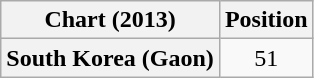<table class="wikitable plainrowheaders" style="text-align:center">
<tr>
<th scope="col">Chart (2013)</th>
<th scope="col">Position</th>
</tr>
<tr>
<th scope="row">South Korea (Gaon)</th>
<td>51</td>
</tr>
</table>
